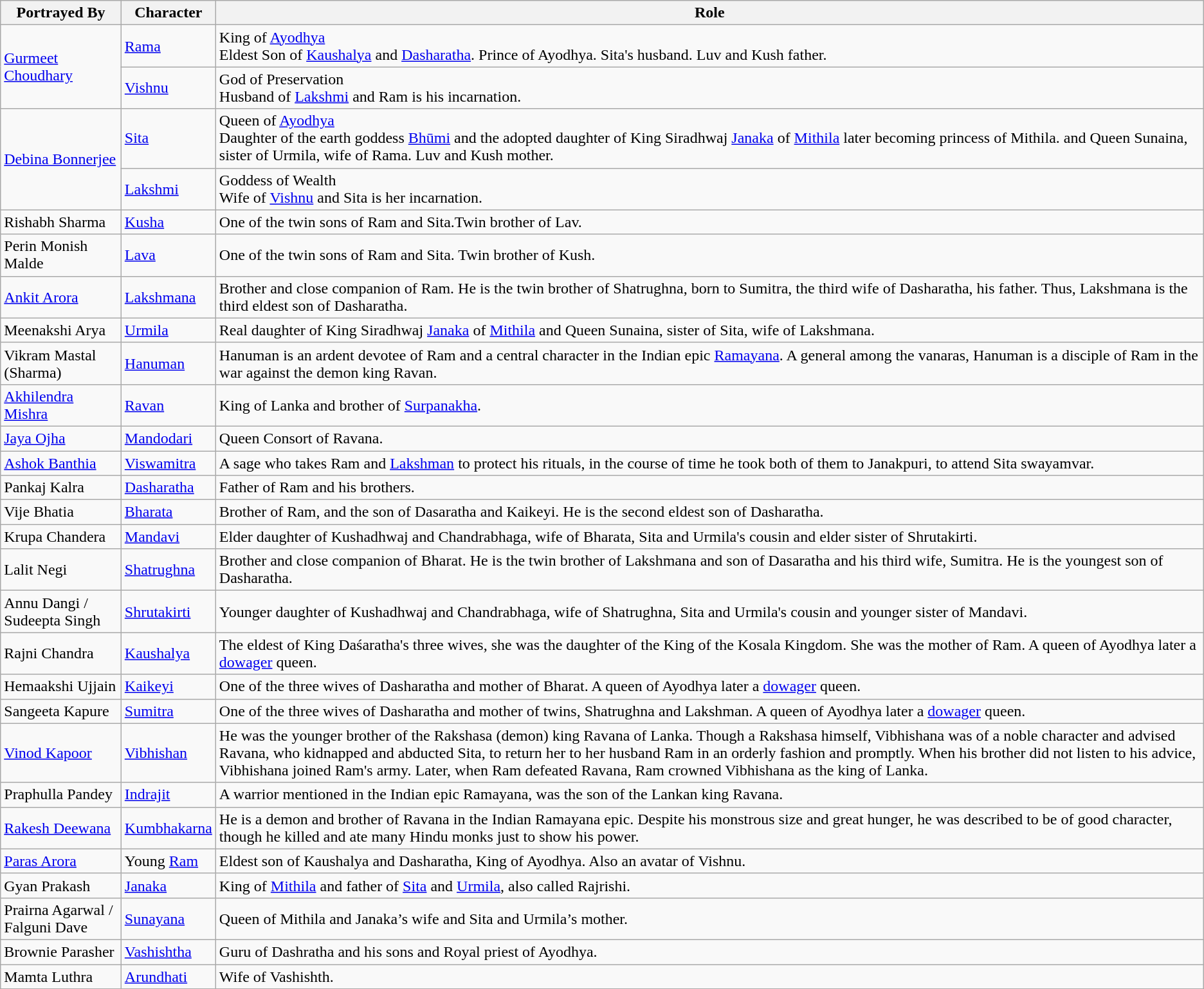<table class="wikitable">
<tr>
<th>Portrayed By</th>
<th>Character</th>
<th>Role</th>
</tr>
<tr>
<td rowspan="2"><a href='#'>Gurmeet Choudhary</a></td>
<td><a href='#'>Rama</a></td>
<td>King of <a href='#'>Ayodhya</a><br>Eldest Son of <a href='#'>Kaushalya</a> and <a href='#'>Dasharatha</a>. Prince of Ayodhya. Sita's husband. Luv and Kush father.</td>
</tr>
<tr>
<td><a href='#'>Vishnu</a></td>
<td>God of Preservation<br>Husband of <a href='#'>Lakshmi</a> and Ram is his incarnation.</td>
</tr>
<tr>
<td rowspan="2"><a href='#'>Debina Bonnerjee</a></td>
<td><a href='#'>Sita</a></td>
<td>Queen of <a href='#'>Ayodhya</a><br>Daughter of the earth goddess <a href='#'>Bhūmi</a> and the adopted daughter of King Siradhwaj <a href='#'>Janaka</a> of <a href='#'>Mithila</a> later becoming princess of Mithila. and Queen Sunaina, sister of Urmila, wife of Rama. Luv and Kush mother.</td>
</tr>
<tr>
<td><a href='#'>Lakshmi</a></td>
<td>Goddess of Wealth<br>Wife of <a href='#'>Vishnu</a> and Sita is her incarnation.</td>
</tr>
<tr>
<td>Rishabh Sharma</td>
<td><a href='#'>Kusha</a></td>
<td>One of the twin sons of Ram and Sita.Twin brother of Lav.</td>
</tr>
<tr>
<td>Perin Monish Malde</td>
<td><a href='#'>Lava</a></td>
<td>One of the twin sons of Ram and Sita. Twin brother of Kush.</td>
</tr>
<tr>
<td><a href='#'>Ankit Arora</a></td>
<td><a href='#'>Lakshmana</a></td>
<td>Brother and close companion of Ram. He is the twin brother of Shatrughna, born to Sumitra, the third wife of Dasharatha, his father. Thus, Lakshmana is the third eldest son of Dasharatha.</td>
</tr>
<tr>
<td>Meenakshi Arya</td>
<td><a href='#'>Urmila</a></td>
<td>Real daughter of King Siradhwaj <a href='#'>Janaka</a> of <a href='#'>Mithila</a> and Queen Sunaina, sister of Sita, wife of Lakshmana.</td>
</tr>
<tr>
<td>Vikram Mastal (Sharma)</td>
<td><a href='#'>Hanuman</a></td>
<td>Hanuman is an ardent devotee of Ram and a central character in the Indian epic <a href='#'>Ramayana</a>. A general among the vanaras, Hanuman is a disciple of Ram in the war against the demon king Ravan.</td>
</tr>
<tr>
<td><a href='#'>Akhilendra Mishra</a></td>
<td><a href='#'>Ravan</a></td>
<td>King of Lanka and brother of <a href='#'>Surpanakha</a>.</td>
</tr>
<tr>
<td><a href='#'>Jaya Ojha</a></td>
<td><a href='#'>Mandodari</a></td>
<td>Queen Consort of Ravana.</td>
</tr>
<tr>
<td><a href='#'>Ashok Banthia</a></td>
<td><a href='#'>Viswamitra</a></td>
<td>A sage who takes Ram and <a href='#'>Lakshman</a> to protect his rituals, in the course of time he took both of them to Janakpuri, to attend Sita swayamvar.</td>
</tr>
<tr>
<td>Pankaj Kalra</td>
<td><a href='#'>Dasharatha</a></td>
<td>Father of Ram and his brothers.</td>
</tr>
<tr>
<td>Vije Bhatia</td>
<td><a href='#'>Bharata</a></td>
<td>Brother of Ram, and the son of Dasaratha and Kaikeyi. He is the second eldest son of Dasharatha.</td>
</tr>
<tr>
<td>Krupa Chandera</td>
<td><a href='#'>Mandavi</a></td>
<td>Elder daughter of Kushadhwaj and Chandrabhaga, wife of Bharata, Sita and Urmila's cousin and elder sister of Shrutakirti.</td>
</tr>
<tr>
<td>Lalit Negi</td>
<td><a href='#'>Shatrughna</a></td>
<td>Brother and close companion of Bharat. He is the twin brother of Lakshmana and son of Dasaratha and his third wife, Sumitra. He is the youngest son of Dasharatha.</td>
</tr>
<tr>
<td>Annu Dangi / Sudeepta Singh</td>
<td><a href='#'>Shrutakirti</a></td>
<td>Younger daughter of Kushadhwaj and Chandrabhaga, wife of Shatrughna, Sita and Urmila's cousin and younger sister of Mandavi.</td>
</tr>
<tr>
<td>Rajni Chandra</td>
<td><a href='#'>Kaushalya</a></td>
<td>The eldest of King Daśaratha's three wives, she was the daughter of the King of the Kosala Kingdom. She was the mother of Ram. A queen of Ayodhya later a <a href='#'>dowager</a> queen.</td>
</tr>
<tr>
<td>Hemaakshi Ujjain</td>
<td><a href='#'>Kaikeyi</a></td>
<td>One of the three wives of Dasharatha and mother of Bharat. A queen of Ayodhya later a <a href='#'>dowager</a> queen.</td>
</tr>
<tr>
<td>Sangeeta Kapure</td>
<td><a href='#'>Sumitra</a></td>
<td>One of the three wives of Dasharatha and mother of twins, Shatrughna and Lakshman. A queen of Ayodhya later a <a href='#'>dowager</a> queen.</td>
</tr>
<tr>
<td><a href='#'>Vinod Kapoor</a></td>
<td><a href='#'>Vibhishan</a></td>
<td>He was the younger brother of the Rakshasa (demon) king Ravana of Lanka. Though a Rakshasa himself, Vibhishana was of a noble character and advised Ravana, who kidnapped and abducted Sita, to return her to her husband Ram in an orderly fashion and promptly. When his brother did not listen to his advice, Vibhishana joined Ram's army. Later, when Ram defeated Ravana, Ram crowned Vibhishana as the king of Lanka.</td>
</tr>
<tr>
<td>Praphulla Pandey</td>
<td><a href='#'>Indrajit</a></td>
<td>A warrior mentioned in the Indian epic Ramayana, was the son of the Lankan king Ravana.</td>
</tr>
<tr>
<td><a href='#'>Rakesh Deewana</a></td>
<td><a href='#'>Kumbhakarna</a></td>
<td>He is a demon and brother of Ravana in the Indian Ramayana epic. Despite his monstrous size and great hunger, he was described to be of good character, though he killed and ate many Hindu monks just to show his power.</td>
</tr>
<tr>
<td><a href='#'>Paras Arora</a></td>
<td>Young <a href='#'>Ram</a></td>
<td>Eldest son of Kaushalya and Dasharatha, King of Ayodhya. Also an avatar of Vishnu.</td>
</tr>
<tr>
<td>Gyan Prakash</td>
<td><a href='#'>Janaka</a></td>
<td>King of <a href='#'>Mithila</a> and father of <a href='#'>Sita</a> and <a href='#'>Urmila</a>, also called Rajrishi.</td>
</tr>
<tr>
<td>Prairna Agarwal / Falguni Dave</td>
<td><a href='#'>Sunayana</a></td>
<td>Queen of Mithila and Janaka’s wife and Sita and Urmila’s mother.</td>
</tr>
<tr>
<td>Brownie Parasher</td>
<td><a href='#'>Vashishtha</a></td>
<td>Guru of Dashratha and his sons and Royal priest of Ayodhya.</td>
</tr>
<tr>
<td>Mamta Luthra</td>
<td><a href='#'>Arundhati</a></td>
<td>Wife of Vashishth.</td>
</tr>
</table>
